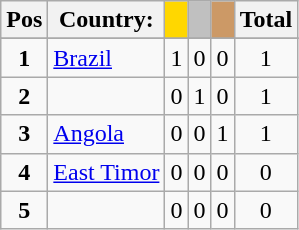<table class="wikitable" style=text-align:center>
<tr>
<th>Pos</th>
<th>Country:</th>
<th style="background-color:gold"></th>
<th style="background-color:silver"></th>
<th style="background-color:#CC9966"></th>
<th>Total</th>
</tr>
<tr>
</tr>
<tr>
<td><strong>1</strong></td>
<td style=text-align:left> <a href='#'>Brazil</a></td>
<td>1</td>
<td>0</td>
<td>0</td>
<td>1</td>
</tr>
<tr>
<td><strong>2</strong></td>
<td style=text-align:left></td>
<td>0</td>
<td>1</td>
<td>0</td>
<td>1</td>
</tr>
<tr>
<td><strong>3</strong></td>
<td style=text-align:left> <a href='#'>Angola</a></td>
<td>0</td>
<td>0</td>
<td>1</td>
<td>1</td>
</tr>
<tr>
<td><strong>4</strong></td>
<td style=text-align:left> <a href='#'>East Timor</a></td>
<td>0</td>
<td>0</td>
<td>0</td>
<td>0</td>
</tr>
<tr>
<td><strong>5</strong></td>
<td style=text-align:left></td>
<td>0</td>
<td>0</td>
<td>0</td>
<td>0</td>
</tr>
</table>
